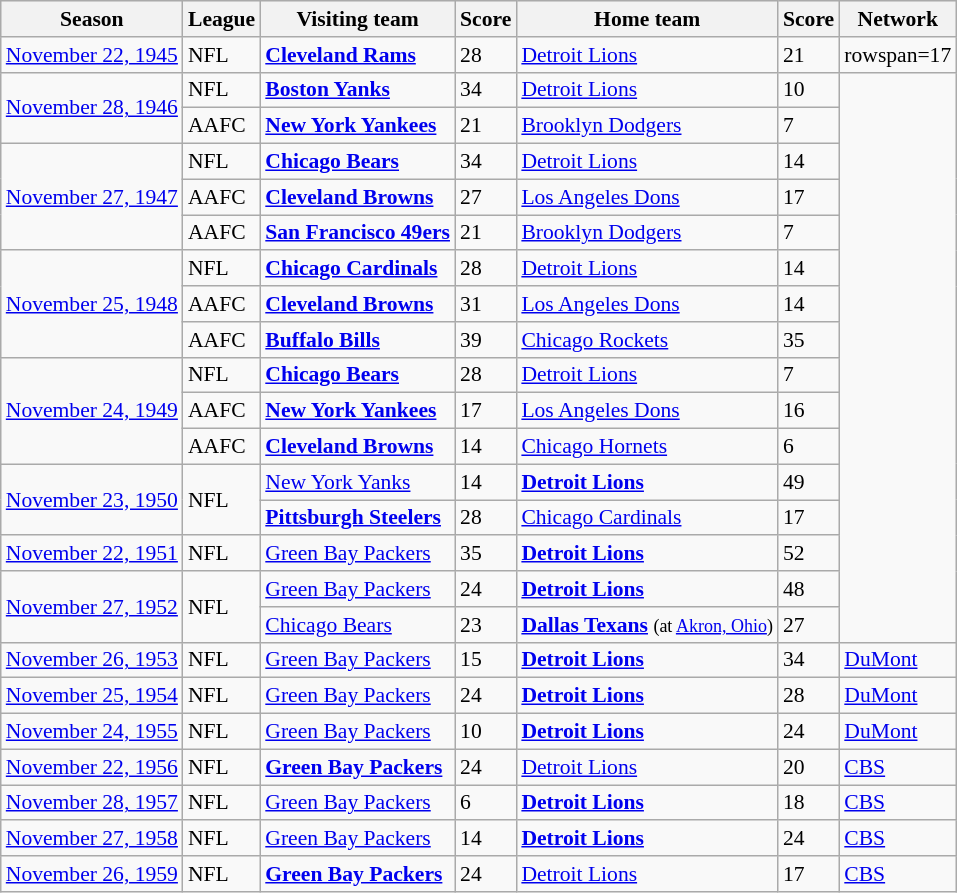<table class="wikitable" style="font-size: 90%;">
<tr style="background:#efefef;">
<th>Season</th>
<th>League</th>
<th>Visiting team</th>
<th>Score</th>
<th>Home team</th>
<th>Score</th>
<th>Network</th>
</tr>
<tr>
<td><a href='#'>November 22, 1945</a></td>
<td>NFL</td>
<td><strong><a href='#'>Cleveland Rams</a></strong></td>
<td>28</td>
<td><a href='#'>Detroit Lions</a></td>
<td>21</td>
<td>rowspan=17 </td>
</tr>
<tr>
<td rowspan=2><a href='#'>November 28, 1946</a></td>
<td>NFL</td>
<td><strong><a href='#'>Boston Yanks</a></strong></td>
<td>34</td>
<td><a href='#'>Detroit Lions</a></td>
<td>10</td>
</tr>
<tr>
<td>AAFC</td>
<td><strong><a href='#'>New York Yankees</a></strong></td>
<td>21</td>
<td><a href='#'>Brooklyn Dodgers</a></td>
<td>7</td>
</tr>
<tr>
<td rowspan=3><a href='#'>November 27, 1947</a></td>
<td>NFL</td>
<td><strong><a href='#'>Chicago Bears</a></strong></td>
<td>34</td>
<td><a href='#'>Detroit Lions</a></td>
<td>14</td>
</tr>
<tr>
<td>AAFC</td>
<td><strong><a href='#'>Cleveland Browns</a></strong></td>
<td>27</td>
<td><a href='#'>Los Angeles Dons</a></td>
<td>17</td>
</tr>
<tr>
<td>AAFC</td>
<td><strong><a href='#'>San Francisco 49ers</a></strong></td>
<td>21</td>
<td><a href='#'>Brooklyn Dodgers</a></td>
<td>7</td>
</tr>
<tr>
<td rowspan=3><a href='#'>November 25, 1948</a></td>
<td>NFL</td>
<td><strong><a href='#'>Chicago Cardinals</a></strong></td>
<td>28</td>
<td><a href='#'>Detroit Lions</a></td>
<td>14</td>
</tr>
<tr>
<td>AAFC</td>
<td><strong><a href='#'>Cleveland Browns</a></strong></td>
<td>31</td>
<td><a href='#'>Los Angeles Dons</a></td>
<td>14</td>
</tr>
<tr>
<td>AAFC</td>
<td><strong><a href='#'>Buffalo Bills</a></strong></td>
<td>39</td>
<td><a href='#'>Chicago Rockets</a></td>
<td>35</td>
</tr>
<tr>
<td rowspan=3><a href='#'>November 24, 1949</a></td>
<td>NFL</td>
<td><strong><a href='#'>Chicago Bears</a></strong></td>
<td>28</td>
<td><a href='#'>Detroit Lions</a></td>
<td>7</td>
</tr>
<tr>
<td>AAFC</td>
<td><strong><a href='#'>New York Yankees</a></strong></td>
<td>17</td>
<td><a href='#'>Los Angeles Dons</a></td>
<td>16</td>
</tr>
<tr>
<td>AAFC</td>
<td><strong><a href='#'>Cleveland Browns</a></strong></td>
<td>14</td>
<td><a href='#'>Chicago Hornets</a></td>
<td>6</td>
</tr>
<tr>
<td rowspan=2><a href='#'>November 23, 1950</a></td>
<td rowspan=2>NFL</td>
<td><a href='#'>New York Yanks</a></td>
<td>14</td>
<td><strong><a href='#'>Detroit Lions</a></strong></td>
<td>49</td>
</tr>
<tr>
<td><strong><a href='#'>Pittsburgh Steelers</a></strong></td>
<td>28</td>
<td><a href='#'>Chicago Cardinals</a></td>
<td>17</td>
</tr>
<tr>
<td><a href='#'>November 22, 1951</a></td>
<td>NFL</td>
<td><a href='#'>Green Bay Packers</a></td>
<td>35</td>
<td><strong><a href='#'>Detroit Lions</a></strong></td>
<td>52</td>
</tr>
<tr>
<td rowspan=2><a href='#'>November 27, 1952</a></td>
<td rowspan=2>NFL</td>
<td><a href='#'>Green Bay Packers</a></td>
<td>24</td>
<td><strong><a href='#'>Detroit Lions</a></strong></td>
<td>48</td>
</tr>
<tr>
<td><a href='#'>Chicago Bears</a></td>
<td>23</td>
<td><strong><a href='#'>Dallas Texans</a></strong> <small>(at <a href='#'>Akron, Ohio</a>)</small></td>
<td>27</td>
</tr>
<tr>
<td><a href='#'>November 26, 1953</a></td>
<td>NFL</td>
<td><a href='#'>Green Bay Packers</a></td>
<td>15</td>
<td><strong><a href='#'>Detroit Lions</a></strong></td>
<td>34</td>
<td><a href='#'>DuMont</a></td>
</tr>
<tr>
<td><a href='#'>November 25, 1954</a></td>
<td>NFL</td>
<td><a href='#'>Green Bay Packers</a></td>
<td>24</td>
<td><strong><a href='#'>Detroit Lions</a></strong></td>
<td>28</td>
<td><a href='#'>DuMont</a></td>
</tr>
<tr>
<td><a href='#'>November 24, 1955</a></td>
<td>NFL</td>
<td><a href='#'>Green Bay Packers</a></td>
<td>10</td>
<td><strong><a href='#'>Detroit Lions</a></strong></td>
<td>24</td>
<td><a href='#'>DuMont</a></td>
</tr>
<tr>
<td><a href='#'>November 22, 1956</a></td>
<td>NFL</td>
<td><strong><a href='#'>Green Bay Packers</a></strong></td>
<td>24</td>
<td><a href='#'>Detroit Lions</a></td>
<td>20</td>
<td><a href='#'>CBS</a></td>
</tr>
<tr>
<td><a href='#'>November 28, 1957</a></td>
<td>NFL</td>
<td><a href='#'>Green Bay Packers</a></td>
<td>6</td>
<td><strong><a href='#'>Detroit Lions</a></strong></td>
<td>18</td>
<td><a href='#'>CBS</a></td>
</tr>
<tr>
<td><a href='#'>November 27, 1958</a></td>
<td>NFL</td>
<td><a href='#'>Green Bay Packers</a></td>
<td>14</td>
<td><strong><a href='#'>Detroit Lions</a></strong></td>
<td>24</td>
<td><a href='#'>CBS</a></td>
</tr>
<tr>
<td><a href='#'>November 26, 1959</a></td>
<td>NFL</td>
<td><strong><a href='#'>Green Bay Packers</a></strong></td>
<td>24</td>
<td><a href='#'>Detroit Lions</a></td>
<td>17</td>
<td><a href='#'>CBS</a></td>
</tr>
</table>
